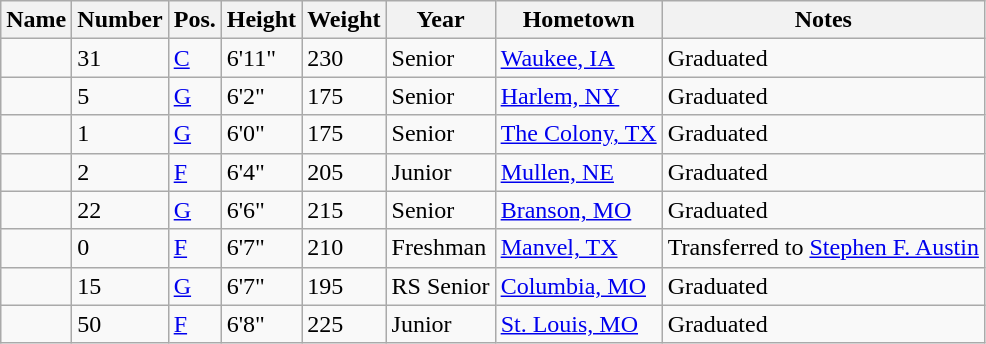<table class="wikitable sortable" border="1">
<tr>
<th>Name</th>
<th>Number</th>
<th>Pos.</th>
<th>Height</th>
<th>Weight</th>
<th>Year</th>
<th>Hometown</th>
<th class="unsortable">Notes</th>
</tr>
<tr>
<td></td>
<td>31</td>
<td><a href='#'>C</a></td>
<td>6'11"</td>
<td>230</td>
<td>Senior</td>
<td><a href='#'>Waukee, IA</a></td>
<td>Graduated</td>
</tr>
<tr>
<td></td>
<td>5</td>
<td><a href='#'>G</a></td>
<td>6'2"</td>
<td>175</td>
<td>Senior</td>
<td><a href='#'>Harlem, NY</a></td>
<td>Graduated</td>
</tr>
<tr>
<td></td>
<td>1</td>
<td><a href='#'>G</a></td>
<td>6'0"</td>
<td>175</td>
<td>Senior</td>
<td><a href='#'>The Colony, TX</a></td>
<td>Graduated</td>
</tr>
<tr>
<td></td>
<td>2</td>
<td><a href='#'>F</a></td>
<td>6'4"</td>
<td>205</td>
<td>Junior</td>
<td><a href='#'>Mullen, NE</a></td>
<td>Graduated</td>
</tr>
<tr>
<td></td>
<td>22</td>
<td><a href='#'>G</a></td>
<td>6'6"</td>
<td>215</td>
<td>Senior</td>
<td><a href='#'>Branson, MO</a></td>
<td>Graduated</td>
</tr>
<tr>
<td></td>
<td>0</td>
<td><a href='#'>F</a></td>
<td>6'7"</td>
<td>210</td>
<td>Freshman</td>
<td><a href='#'>Manvel, TX</a></td>
<td>Transferred to <a href='#'>Stephen F. Austin</a></td>
</tr>
<tr>
<td></td>
<td>15</td>
<td><a href='#'>G</a></td>
<td>6'7"</td>
<td>195</td>
<td>RS Senior</td>
<td><a href='#'>Columbia, MO</a></td>
<td>Graduated</td>
</tr>
<tr>
<td></td>
<td>50</td>
<td><a href='#'>F</a></td>
<td>6'8"</td>
<td>225</td>
<td>Junior</td>
<td><a href='#'>St. Louis, MO</a></td>
<td>Graduated</td>
</tr>
</table>
